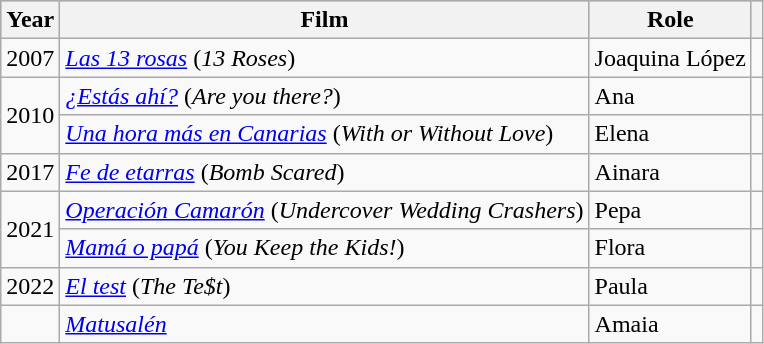<table class="wikitable">
<tr style="background:#B0C4DE;">
<th>Year</th>
<th>Film</th>
<th>Role</th>
<th></th>
</tr>
<tr>
<td align = "center">2007</td>
<td><em><a href='#'>Las 13 rosas</a></em> (<em>13 Roses</em>)</td>
<td>Joaquina López</td>
<td align = "center"></td>
</tr>
<tr>
<td rowspan="2" align = "center">2010</td>
<td><em><a href='#'>¿Estás ahí?</a></em> (<em>Are you there?</em>)</td>
<td>Ana</td>
</tr>
<tr>
<td><em><a href='#'>Una hora más en Canarias</a></em> (<em>With or Without Love</em>)</td>
<td>Elena</td>
<td align = "center"></td>
</tr>
<tr>
<td align = "center">2017</td>
<td><em><a href='#'>Fe de etarras</a></em> (<em>Bomb Scared</em>)</td>
<td>Ainara</td>
<td align = "center"></td>
</tr>
<tr>
<td align = "center" rowspan = "2">2021</td>
<td><em><a href='#'>Operación Camarón</a></em> (<em>Undercover Wedding Crashers</em>)</td>
<td>Pepa</td>
<td align = "center"></td>
</tr>
<tr>
<td><em><a href='#'>Mamá o papá</a></em> (<em>You Keep the Kids!</em>)</td>
<td>Flora</td>
<td align = "center"></td>
</tr>
<tr>
<td align = "center">2022</td>
<td><em><a href='#'>El test</a></em> (<em>The Te$t</em>)</td>
<td>Paula</td>
<td align = "center"></td>
</tr>
<tr>
<td></td>
<td><em><a href='#'>Matusalén</a></em></td>
<td>Amaia</td>
<td></td>
</tr>
</table>
